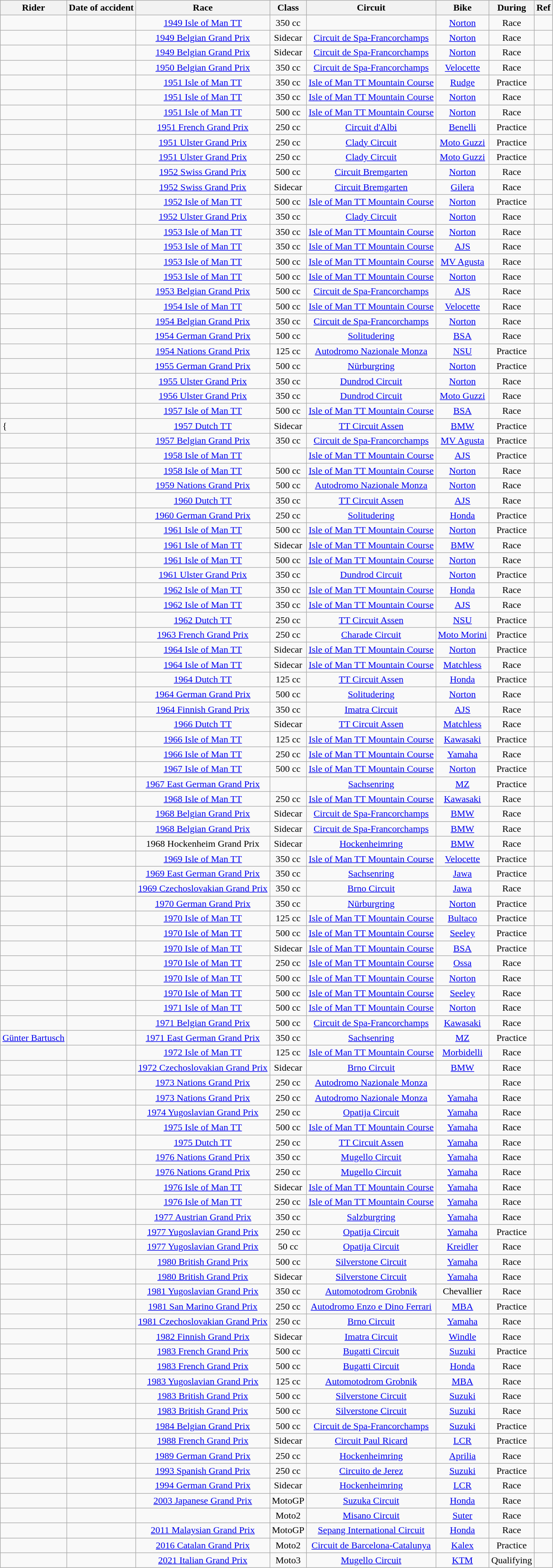<table class="wikitable sortable" style="text-align:center">
<tr>
<th>Rider</th>
<th>Date of accident</th>
<th>Race</th>
<th>Class</th>
<th>Circuit</th>
<th>Bike</th>
<th>During</th>
<th class="unsortable">Ref</th>
</tr>
<tr>
<td align="left"></td>
<td></td>
<td><a href='#'>1949 Isle of Man TT</a></td>
<td>350 cc</td>
<td></td>
<td><a href='#'>Norton</a></td>
<td>Race</td>
<td></td>
</tr>
<tr>
<td align="left"></td>
<td></td>
<td><a href='#'>1949 Belgian Grand Prix</a></td>
<td>Sidecar</td>
<td><a href='#'>Circuit de Spa-Francorchamps</a></td>
<td><a href='#'>Norton</a></td>
<td>Race</td>
<td></td>
</tr>
<tr>
<td align="left"></td>
<td></td>
<td><a href='#'>1949 Belgian Grand Prix</a></td>
<td>Sidecar</td>
<td><a href='#'>Circuit de Spa-Francorchamps</a></td>
<td><a href='#'>Norton</a></td>
<td>Race</td>
<td></td>
</tr>
<tr>
<td align="left"></td>
<td></td>
<td><a href='#'>1950 Belgian Grand Prix</a></td>
<td>350 cc</td>
<td><a href='#'>Circuit de Spa-Francorchamps</a></td>
<td><a href='#'>Velocette</a></td>
<td>Race</td>
<td></td>
</tr>
<tr>
<td align="left"></td>
<td></td>
<td><a href='#'>1951 Isle of Man TT</a></td>
<td>350 cc</td>
<td><a href='#'>Isle of Man TT Mountain Course</a></td>
<td><a href='#'>Rudge</a></td>
<td>Practice</td>
<td></td>
</tr>
<tr>
<td align="left"></td>
<td></td>
<td><a href='#'>1951 Isle of Man TT</a></td>
<td>350 cc</td>
<td><a href='#'>Isle of Man TT Mountain Course</a></td>
<td><a href='#'>Norton</a></td>
<td>Race</td>
<td></td>
</tr>
<tr>
<td align="left"></td>
<td></td>
<td><a href='#'>1951 Isle of Man TT</a></td>
<td>500 cc</td>
<td><a href='#'>Isle of Man TT Mountain Course</a></td>
<td><a href='#'>Norton</a></td>
<td>Race</td>
<td></td>
</tr>
<tr>
<td align="left"></td>
<td></td>
<td><a href='#'>1951 French Grand Prix</a></td>
<td>250 cc</td>
<td><a href='#'>Circuit d'Albi</a></td>
<td><a href='#'>Benelli</a></td>
<td>Practice</td>
<td></td>
</tr>
<tr>
<td align="left"></td>
<td></td>
<td><a href='#'>1951 Ulster Grand Prix</a></td>
<td>250 cc</td>
<td><a href='#'>Clady Circuit</a></td>
<td><a href='#'>Moto Guzzi</a></td>
<td>Practice</td>
<td></td>
</tr>
<tr>
<td align="left"></td>
<td></td>
<td><a href='#'>1951 Ulster Grand Prix</a></td>
<td>250 cc</td>
<td><a href='#'>Clady Circuit</a></td>
<td><a href='#'>Moto Guzzi</a></td>
<td>Practice</td>
<td></td>
</tr>
<tr>
<td align="left"></td>
<td></td>
<td><a href='#'>1952 Swiss Grand Prix</a></td>
<td>500 cc</td>
<td><a href='#'>Circuit Bremgarten</a></td>
<td><a href='#'>Norton</a></td>
<td>Race</td>
<td></td>
</tr>
<tr>
<td align="left"> </td>
<td></td>
<td><a href='#'>1952 Swiss Grand Prix</a></td>
<td>Sidecar</td>
<td><a href='#'>Circuit Bremgarten</a></td>
<td><a href='#'>Gilera</a></td>
<td>Race</td>
<td></td>
</tr>
<tr>
<td align="left"></td>
<td></td>
<td><a href='#'>1952 Isle of Man TT</a></td>
<td>500 cc</td>
<td><a href='#'>Isle of Man TT Mountain Course</a></td>
<td><a href='#'>Norton</a></td>
<td>Practice</td>
<td></td>
</tr>
<tr>
<td align="left"></td>
<td></td>
<td><a href='#'>1952 Ulster Grand Prix</a></td>
<td>350 cc</td>
<td><a href='#'>Clady Circuit</a></td>
<td><a href='#'>Norton</a></td>
<td>Race</td>
<td></td>
</tr>
<tr>
<td align="left"></td>
<td></td>
<td><a href='#'>1953 Isle of Man TT</a></td>
<td>350 cc</td>
<td><a href='#'>Isle of Man TT Mountain Course</a></td>
<td><a href='#'>Norton</a></td>
<td>Race</td>
<td></td>
</tr>
<tr>
<td align="left"></td>
<td></td>
<td><a href='#'>1953 Isle of Man TT</a></td>
<td>350 cc</td>
<td><a href='#'>Isle of Man TT Mountain Course</a></td>
<td><a href='#'>AJS</a></td>
<td>Race</td>
<td></td>
</tr>
<tr>
<td align="left"></td>
<td></td>
<td><a href='#'>1953 Isle of Man TT</a></td>
<td>500 cc</td>
<td><a href='#'>Isle of Man TT Mountain Course</a></td>
<td><a href='#'>MV Agusta</a></td>
<td>Race</td>
<td></td>
</tr>
<tr>
<td align="left"></td>
<td></td>
<td><a href='#'>1953 Isle of Man TT</a></td>
<td>500 cc</td>
<td><a href='#'>Isle of Man TT Mountain Course</a></td>
<td><a href='#'>Norton</a></td>
<td>Race</td>
<td></td>
</tr>
<tr>
<td align="left"></td>
<td></td>
<td><a href='#'>1953 Belgian Grand Prix</a></td>
<td>500 cc</td>
<td><a href='#'>Circuit de Spa-Francorchamps</a></td>
<td><a href='#'>AJS</a></td>
<td>Race</td>
<td></td>
</tr>
<tr>
<td align="left"></td>
<td></td>
<td><a href='#'>1954 Isle of Man TT</a></td>
<td>500 cc</td>
<td><a href='#'>Isle of Man TT Mountain Course</a></td>
<td><a href='#'>Velocette</a></td>
<td>Race</td>
<td></td>
</tr>
<tr>
<td align="left"></td>
<td></td>
<td><a href='#'>1954 Belgian Grand Prix</a></td>
<td>350 cc</td>
<td><a href='#'>Circuit de Spa-Francorchamps</a></td>
<td><a href='#'>Norton</a></td>
<td>Race</td>
<td></td>
</tr>
<tr>
<td align="left"></td>
<td></td>
<td><a href='#'>1954 German Grand Prix</a></td>
<td>500 cc</td>
<td><a href='#'>Solitudering</a></td>
<td><a href='#'>BSA</a></td>
<td>Race</td>
<td></td>
</tr>
<tr>
<td align="left"></td>
<td></td>
<td><a href='#'>1954 Nations Grand Prix</a></td>
<td>125 cc</td>
<td><a href='#'>Autodromo Nazionale Monza</a></td>
<td><a href='#'>NSU</a></td>
<td>Practice</td>
<td></td>
</tr>
<tr>
<td align="left"></td>
<td></td>
<td><a href='#'>1955 German Grand Prix</a></td>
<td>500 cc</td>
<td><a href='#'>Nürburgring</a></td>
<td><a href='#'>Norton</a></td>
<td>Practice</td>
<td></td>
</tr>
<tr>
<td align="left"></td>
<td></td>
<td><a href='#'>1955 Ulster Grand Prix</a></td>
<td>350 cc</td>
<td><a href='#'>Dundrod Circuit</a></td>
<td><a href='#'>Norton</a></td>
<td>Race</td>
<td></td>
</tr>
<tr>
<td align="left"></td>
<td></td>
<td><a href='#'>1956 Ulster Grand Prix</a></td>
<td>350 cc</td>
<td><a href='#'>Dundrod Circuit</a></td>
<td><a href='#'>Moto Guzzi</a></td>
<td>Race</td>
<td></td>
</tr>
<tr>
<td align="left"></td>
<td></td>
<td><a href='#'>1957 Isle of Man TT</a></td>
<td>500 cc</td>
<td><a href='#'>Isle of Man TT Mountain Course</a></td>
<td><a href='#'>BSA</a></td>
<td>Race</td>
<td></td>
</tr>
<tr>
<td align="left"> {</td>
<td></td>
<td><a href='#'>1957 Dutch TT</a></td>
<td>Sidecar</td>
<td><a href='#'>TT Circuit Assen</a></td>
<td><a href='#'>BMW</a></td>
<td>Practice</td>
<td></td>
</tr>
<tr>
<td align="left"></td>
<td></td>
<td><a href='#'>1957 Belgian Grand Prix</a></td>
<td>350 cc</td>
<td><a href='#'>Circuit de Spa-Francorchamps</a></td>
<td><a href='#'>MV Agusta</a></td>
<td>Practice</td>
<td></td>
</tr>
<tr>
<td align="left"></td>
<td></td>
<td><a href='#'>1958 Isle of Man TT</a></td>
<td></td>
<td><a href='#'>Isle of Man TT Mountain Course</a></td>
<td><a href='#'>AJS</a></td>
<td>Practice</td>
<td></td>
</tr>
<tr>
<td align="left"></td>
<td></td>
<td><a href='#'>1958 Isle of Man TT</a></td>
<td>500 cc</td>
<td><a href='#'>Isle of Man TT Mountain Course</a></td>
<td><a href='#'>Norton</a></td>
<td>Race</td>
<td></td>
</tr>
<tr>
<td align="left"> </td>
<td></td>
<td><a href='#'>1959 Nations Grand Prix</a></td>
<td>500 cc</td>
<td><a href='#'>Autodromo Nazionale Monza</a></td>
<td><a href='#'>Norton</a></td>
<td>Race</td>
<td></td>
</tr>
<tr>
<td align="left"></td>
<td></td>
<td><a href='#'>1960 Dutch TT</a></td>
<td>350 cc</td>
<td><a href='#'>TT Circuit Assen</a></td>
<td><a href='#'>AJS</a></td>
<td>Race</td>
<td></td>
</tr>
<tr>
<td align="left"></td>
<td></td>
<td><a href='#'>1960 German Grand Prix</a></td>
<td>250 cc</td>
<td><a href='#'>Solitudering</a></td>
<td><a href='#'>Honda</a></td>
<td>Practice</td>
<td></td>
</tr>
<tr>
<td align="left"></td>
<td></td>
<td><a href='#'>1961 Isle of Man TT</a></td>
<td>500 cc</td>
<td><a href='#'>Isle of Man TT Mountain Course</a></td>
<td><a href='#'>Norton</a></td>
<td>Practice</td>
<td></td>
</tr>
<tr>
<td align="left"></td>
<td></td>
<td><a href='#'>1961 Isle of Man TT</a></td>
<td>Sidecar</td>
<td><a href='#'>Isle of Man TT Mountain Course</a></td>
<td><a href='#'>BMW</a></td>
<td>Race</td>
<td></td>
</tr>
<tr>
<td align="left"></td>
<td></td>
<td><a href='#'>1961 Isle of Man TT</a></td>
<td>500 cc</td>
<td><a href='#'>Isle of Man TT Mountain Course</a></td>
<td><a href='#'>Norton</a></td>
<td>Race</td>
<td></td>
</tr>
<tr>
<td align="left"></td>
<td></td>
<td><a href='#'>1961 Ulster Grand Prix</a></td>
<td>350 cc</td>
<td><a href='#'>Dundrod Circuit</a></td>
<td><a href='#'>Norton</a></td>
<td>Practice</td>
<td></td>
</tr>
<tr>
<td align="left"></td>
<td></td>
<td><a href='#'>1962 Isle of Man TT</a></td>
<td>350 cc</td>
<td><a href='#'>Isle of Man TT Mountain Course</a></td>
<td><a href='#'>Honda</a></td>
<td>Race</td>
<td></td>
</tr>
<tr>
<td align="left"></td>
<td></td>
<td><a href='#'>1962 Isle of Man TT</a></td>
<td>350 cc</td>
<td><a href='#'>Isle of Man TT Mountain Course</a></td>
<td><a href='#'>AJS</a></td>
<td>Race</td>
<td></td>
</tr>
<tr>
<td align="left"></td>
<td></td>
<td><a href='#'>1962 Dutch TT</a></td>
<td>250 cc</td>
<td><a href='#'>TT Circuit Assen</a></td>
<td><a href='#'>NSU</a></td>
<td>Practice</td>
<td></td>
</tr>
<tr>
<td align="left"></td>
<td></td>
<td><a href='#'>1963 French Grand Prix</a></td>
<td>250 cc</td>
<td><a href='#'>Charade Circuit</a></td>
<td><a href='#'>Moto Morini</a></td>
<td>Practice</td>
<td></td>
</tr>
<tr>
<td align="left"></td>
<td></td>
<td><a href='#'>1964 Isle of Man TT</a></td>
<td>Sidecar</td>
<td><a href='#'>Isle of Man TT Mountain Course</a></td>
<td><a href='#'>Norton</a></td>
<td>Practice</td>
<td></td>
</tr>
<tr>
<td align="left"></td>
<td></td>
<td><a href='#'>1964 Isle of Man TT</a></td>
<td>Sidecar</td>
<td><a href='#'>Isle of Man TT Mountain Course</a></td>
<td><a href='#'>Matchless</a></td>
<td>Race</td>
<td></td>
</tr>
<tr>
<td align="left"></td>
<td></td>
<td><a href='#'>1964 Dutch TT</a></td>
<td>125 cc</td>
<td><a href='#'>TT Circuit Assen</a></td>
<td><a href='#'>Honda</a></td>
<td>Practice</td>
<td></td>
</tr>
<tr>
<td align="left"> </td>
<td></td>
<td><a href='#'>1964 German Grand Prix</a></td>
<td>500 cc</td>
<td><a href='#'>Solitudering</a></td>
<td><a href='#'>Norton</a></td>
<td>Race</td>
<td></td>
</tr>
<tr>
<td align="left"></td>
<td></td>
<td><a href='#'>1964 Finnish Grand Prix</a></td>
<td>350 cc</td>
<td><a href='#'>Imatra Circuit</a></td>
<td><a href='#'>AJS</a></td>
<td>Race</td>
<td></td>
</tr>
<tr>
<td align="left"></td>
<td></td>
<td><a href='#'>1966 Dutch TT</a></td>
<td>Sidecar</td>
<td><a href='#'>TT Circuit Assen</a></td>
<td><a href='#'>Matchless</a></td>
<td>Race</td>
<td></td>
</tr>
<tr>
<td align="left"> </td>
<td></td>
<td><a href='#'>1966 Isle of Man TT</a></td>
<td>125 cc</td>
<td><a href='#'>Isle of Man TT Mountain Course</a></td>
<td><a href='#'>Kawasaki</a></td>
<td>Practice</td>
<td></td>
</tr>
<tr>
<td align="left"></td>
<td></td>
<td><a href='#'>1966 Isle of Man TT</a></td>
<td>250 cc</td>
<td><a href='#'>Isle of Man TT Mountain Course</a></td>
<td><a href='#'>Yamaha</a></td>
<td>Race</td>
<td></td>
</tr>
<tr>
<td align="left"></td>
<td></td>
<td><a href='#'>1967 Isle of Man TT</a></td>
<td>500 cc</td>
<td><a href='#'>Isle of Man TT Mountain Course</a></td>
<td><a href='#'>Norton</a></td>
<td>Practice</td>
<td></td>
</tr>
<tr>
<td align="left"></td>
<td></td>
<td><a href='#'>1967 East German Grand Prix</a></td>
<td></td>
<td><a href='#'>Sachsenring</a></td>
<td><a href='#'>MZ</a></td>
<td>Practice</td>
<td></td>
</tr>
<tr>
<td align="left"></td>
<td></td>
<td><a href='#'>1968 Isle of Man TT</a></td>
<td>250 cc</td>
<td><a href='#'>Isle of Man TT Mountain Course</a></td>
<td><a href='#'>Kawasaki</a></td>
<td>Race</td>
<td></td>
</tr>
<tr>
<td align="left"> </td>
<td></td>
<td><a href='#'>1968 Belgian Grand Prix</a></td>
<td>Sidecar</td>
<td><a href='#'>Circuit de Spa-Francorchamps</a></td>
<td><a href='#'>BMW</a></td>
<td>Race</td>
<td></td>
</tr>
<tr>
<td align="left"></td>
<td></td>
<td><a href='#'>1968 Belgian Grand Prix</a></td>
<td>Sidecar</td>
<td><a href='#'>Circuit de Spa-Francorchamps</a></td>
<td><a href='#'>BMW</a></td>
<td>Race</td>
<td></td>
</tr>
<tr>
<td align="left"></td>
<td></td>
<td>1968 Hockenheim Grand Prix </td>
<td>Sidecar</td>
<td><a href='#'>Hockenheimring</a></td>
<td><a href='#'>BMW</a></td>
<td>Race</td>
<td></td>
</tr>
<tr>
<td align="left"></td>
<td></td>
<td><a href='#'>1969 Isle of Man TT</a></td>
<td>350 cc</td>
<td><a href='#'>Isle of Man TT Mountain Course</a></td>
<td><a href='#'>Velocette</a></td>
<td>Practice</td>
<td></td>
</tr>
<tr>
<td align="left"></td>
<td></td>
<td><a href='#'>1969 East German Grand Prix</a></td>
<td>350 cc</td>
<td><a href='#'>Sachsenring</a></td>
<td><a href='#'>Jawa</a></td>
<td>Practice</td>
<td></td>
</tr>
<tr>
<td align="left"></td>
<td></td>
<td><a href='#'>1969 Czechoslovakian Grand Prix</a></td>
<td>350 cc</td>
<td><a href='#'>Brno Circuit</a></td>
<td><a href='#'>Jawa</a></td>
<td>Race</td>
<td></td>
</tr>
<tr>
<td align="left"></td>
<td></td>
<td><a href='#'>1970 German Grand Prix</a></td>
<td>350 cc</td>
<td><a href='#'>Nürburgring</a></td>
<td><a href='#'>Norton</a></td>
<td>Practice</td>
<td></td>
</tr>
<tr>
<td align="left"></td>
<td></td>
<td><a href='#'>1970 Isle of Man TT</a></td>
<td>125 cc</td>
<td><a href='#'>Isle of Man TT Mountain Course</a></td>
<td><a href='#'>Bultaco</a></td>
<td>Practice</td>
<td></td>
</tr>
<tr>
<td align="left"></td>
<td></td>
<td><a href='#'>1970 Isle of Man TT</a></td>
<td>500 cc</td>
<td><a href='#'>Isle of Man TT Mountain Course</a></td>
<td><a href='#'>Seeley</a></td>
<td>Practice</td>
<td></td>
</tr>
<tr>
<td align="left"></td>
<td></td>
<td><a href='#'>1970 Isle of Man TT</a></td>
<td>Sidecar</td>
<td><a href='#'>Isle of Man TT Mountain Course</a></td>
<td><a href='#'>BSA</a></td>
<td>Practice</td>
<td></td>
</tr>
<tr>
<td align="left"></td>
<td></td>
<td><a href='#'>1970 Isle of Man TT</a></td>
<td>250 cc</td>
<td><a href='#'>Isle of Man TT Mountain Course</a></td>
<td><a href='#'>Ossa</a></td>
<td>Race</td>
<td></td>
</tr>
<tr>
<td align="left"></td>
<td></td>
<td><a href='#'>1970 Isle of Man TT</a></td>
<td>500 cc</td>
<td><a href='#'>Isle of Man TT Mountain Course</a></td>
<td><a href='#'>Norton</a></td>
<td>Race</td>
<td></td>
</tr>
<tr>
<td align="left"></td>
<td></td>
<td><a href='#'>1970 Isle of Man TT</a></td>
<td>500 cc</td>
<td><a href='#'>Isle of Man TT Mountain Course</a></td>
<td><a href='#'>Seeley</a></td>
<td>Race</td>
<td></td>
</tr>
<tr>
<td align="left"></td>
<td></td>
<td><a href='#'>1971 Isle of Man TT</a></td>
<td>500 cc</td>
<td><a href='#'>Isle of Man TT Mountain Course</a></td>
<td><a href='#'>Norton</a></td>
<td>Race</td>
<td></td>
</tr>
<tr>
<td align="left"></td>
<td></td>
<td><a href='#'>1971 Belgian Grand Prix</a></td>
<td>500 cc</td>
<td><a href='#'>Circuit de Spa-Francorchamps</a></td>
<td><a href='#'>Kawasaki</a></td>
<td>Race</td>
<td></td>
</tr>
<tr>
<td align="left"> <a href='#'>Günter Bartusch</a></td>
<td></td>
<td><a href='#'>1971 East German Grand Prix</a></td>
<td>350 cc</td>
<td><a href='#'>Sachsenring</a></td>
<td><a href='#'>MZ</a></td>
<td>Practice</td>
<td></td>
</tr>
<tr>
<td align="left"></td>
<td></td>
<td><a href='#'>1972 Isle of Man TT</a></td>
<td>125 cc</td>
<td><a href='#'>Isle of Man TT Mountain Course</a></td>
<td><a href='#'>Morbidelli</a></td>
<td>Race</td>
<td></td>
</tr>
<tr>
<td align="left"></td>
<td></td>
<td><a href='#'>1972 Czechoslovakian Grand Prix</a></td>
<td>Sidecar</td>
<td><a href='#'>Brno Circuit</a></td>
<td><a href='#'>BMW</a></td>
<td>Race</td>
<td></td>
</tr>
<tr>
<td align="left"></td>
<td></td>
<td><a href='#'>1973 Nations Grand Prix</a></td>
<td>250 cc</td>
<td><a href='#'>Autodromo Nazionale Monza</a></td>
<td></td>
<td>Race</td>
<td></td>
</tr>
<tr>
<td align="left"></td>
<td></td>
<td><a href='#'>1973 Nations Grand Prix</a></td>
<td>250 cc</td>
<td><a href='#'>Autodromo Nazionale Monza</a></td>
<td><a href='#'>Yamaha</a></td>
<td>Race</td>
<td></td>
</tr>
<tr>
<td align="left"></td>
<td></td>
<td><a href='#'>1974 Yugoslavian Grand Prix</a></td>
<td>250 cc</td>
<td><a href='#'>Opatija Circuit</a></td>
<td><a href='#'>Yamaha</a></td>
<td>Race</td>
<td></td>
</tr>
<tr>
<td align="left"></td>
<td></td>
<td><a href='#'>1975 Isle of Man TT</a></td>
<td>500 cc</td>
<td><a href='#'>Isle of Man TT Mountain Course</a></td>
<td><a href='#'>Yamaha</a></td>
<td>Race</td>
<td></td>
</tr>
<tr>
<td align="left"> </td>
<td></td>
<td><a href='#'>1975 Dutch TT</a></td>
<td>250 cc</td>
<td><a href='#'>TT Circuit Assen</a></td>
<td><a href='#'>Yamaha</a></td>
<td>Race</td>
<td></td>
</tr>
<tr>
<td align="left"> </td>
<td></td>
<td><a href='#'>1976 Nations Grand Prix</a></td>
<td>350 cc</td>
<td><a href='#'>Mugello Circuit</a></td>
<td><a href='#'>Yamaha</a></td>
<td>Race</td>
<td></td>
</tr>
<tr>
<td align="left"></td>
<td></td>
<td><a href='#'>1976 Nations Grand Prix</a></td>
<td>250 cc</td>
<td><a href='#'>Mugello Circuit</a></td>
<td><a href='#'>Yamaha</a></td>
<td>Race</td>
<td></td>
</tr>
<tr>
<td align="left"></td>
<td></td>
<td><a href='#'>1976 Isle of Man TT</a></td>
<td>Sidecar</td>
<td><a href='#'>Isle of Man TT Mountain Course</a></td>
<td><a href='#'>Yamaha</a></td>
<td>Race</td>
<td></td>
</tr>
<tr>
<td align="left"></td>
<td></td>
<td><a href='#'>1976 Isle of Man TT</a></td>
<td>250 cc</td>
<td><a href='#'>Isle of Man TT Mountain Course</a></td>
<td><a href='#'>Yamaha</a></td>
<td>Race</td>
<td></td>
</tr>
<tr>
<td align="left"></td>
<td></td>
<td><a href='#'>1977 Austrian Grand Prix</a></td>
<td>350 cc</td>
<td><a href='#'>Salzburgring</a></td>
<td><a href='#'>Yamaha</a></td>
<td>Race</td>
<td></td>
</tr>
<tr>
<td align="left"> </td>
<td></td>
<td><a href='#'>1977 Yugoslavian Grand Prix</a></td>
<td>250 cc</td>
<td><a href='#'>Opatija Circuit</a></td>
<td><a href='#'>Yamaha</a></td>
<td>Practice</td>
<td></td>
</tr>
<tr>
<td align="left"></td>
<td></td>
<td><a href='#'>1977 Yugoslavian Grand Prix</a></td>
<td>50 cc</td>
<td><a href='#'>Opatija Circuit</a></td>
<td><a href='#'>Kreidler</a></td>
<td>Race</td>
<td></td>
</tr>
<tr>
<td align="left"></td>
<td></td>
<td><a href='#'>1980 British Grand Prix</a></td>
<td>500 cc</td>
<td><a href='#'>Silverstone Circuit</a></td>
<td><a href='#'>Yamaha</a></td>
<td>Race</td>
<td></td>
</tr>
<tr>
<td align="left"></td>
<td></td>
<td><a href='#'>1980 British Grand Prix</a></td>
<td>Sidecar</td>
<td><a href='#'>Silverstone Circuit</a></td>
<td><a href='#'>Yamaha</a></td>
<td>Race</td>
<td></td>
</tr>
<tr>
<td align="left"></td>
<td></td>
<td><a href='#'>1981 Yugoslavian Grand Prix</a></td>
<td>350 cc</td>
<td><a href='#'>Automotodrom Grobnik</a></td>
<td>Chevallier</td>
<td>Race</td>
<td></td>
</tr>
<tr>
<td align="left"> </td>
<td></td>
<td><a href='#'>1981 San Marino Grand Prix</a></td>
<td>250 cc</td>
<td><a href='#'>Autodromo Enzo e Dino Ferrari</a></td>
<td><a href='#'>MBA</a></td>
<td>Practice</td>
<td></td>
</tr>
<tr>
<td align="left"></td>
<td></td>
<td><a href='#'>1981 Czechoslovakian Grand Prix</a></td>
<td>250 cc</td>
<td><a href='#'>Brno Circuit</a></td>
<td><a href='#'>Yamaha</a></td>
<td>Race</td>
<td></td>
</tr>
<tr>
<td align="left"></td>
<td></td>
<td><a href='#'>1982 Finnish Grand Prix</a></td>
<td>Sidecar</td>
<td><a href='#'>Imatra Circuit</a></td>
<td><a href='#'>Windle</a></td>
<td>Race</td>
<td></td>
</tr>
<tr>
<td align="left"> </td>
<td></td>
<td><a href='#'>1983 French Grand Prix</a></td>
<td>500 cc</td>
<td><a href='#'>Bugatti Circuit</a></td>
<td><a href='#'>Suzuki</a></td>
<td>Practice</td>
<td></td>
</tr>
<tr>
<td align="left"></td>
<td></td>
<td><a href='#'>1983 French Grand Prix</a></td>
<td>500 cc</td>
<td><a href='#'>Bugatti Circuit</a></td>
<td><a href='#'>Honda</a></td>
<td>Race</td>
<td></td>
</tr>
<tr>
<td align="left"></td>
<td></td>
<td><a href='#'>1983 Yugoslavian Grand Prix</a></td>
<td>125 cc</td>
<td><a href='#'>Automotodrom Grobnik</a></td>
<td><a href='#'>MBA</a></td>
<td>Race</td>
<td></td>
</tr>
<tr>
<td align="left"></td>
<td></td>
<td><a href='#'>1983 British Grand Prix</a></td>
<td>500 cc</td>
<td><a href='#'>Silverstone Circuit</a></td>
<td><a href='#'>Suzuki</a></td>
<td>Race</td>
<td></td>
</tr>
<tr>
<td align="left"></td>
<td></td>
<td><a href='#'>1983 British Grand Prix</a></td>
<td>500 cc</td>
<td><a href='#'>Silverstone Circuit</a></td>
<td><a href='#'>Suzuki</a></td>
<td>Race</td>
<td></td>
</tr>
<tr>
<td align="left"></td>
<td></td>
<td><a href='#'>1984 Belgian Grand Prix</a></td>
<td>500 cc</td>
<td><a href='#'>Circuit de Spa-Francorchamps</a></td>
<td><a href='#'>Suzuki</a></td>
<td>Practice</td>
<td></td>
</tr>
<tr>
<td align="left"></td>
<td></td>
<td><a href='#'>1988 French Grand Prix</a></td>
<td>Sidecar</td>
<td><a href='#'>Circuit Paul Ricard</a></td>
<td><a href='#'>LCR</a></td>
<td>Practice</td>
<td></td>
</tr>
<tr>
<td align="left"></td>
<td></td>
<td><a href='#'>1989 German Grand Prix</a></td>
<td>250 cc</td>
<td><a href='#'>Hockenheimring</a></td>
<td><a href='#'>Aprilia</a></td>
<td>Race</td>
<td></td>
</tr>
<tr>
<td align="left"> </td>
<td></td>
<td><a href='#'>1993 Spanish Grand Prix</a></td>
<td>250 cc</td>
<td><a href='#'>Circuito de Jerez</a></td>
<td><a href='#'>Suzuki</a></td>
<td>Practice</td>
<td></td>
</tr>
<tr>
<td align="left"></td>
<td></td>
<td><a href='#'>1994 German Grand Prix</a></td>
<td>Sidecar</td>
<td><a href='#'>Hockenheimring</a></td>
<td><a href='#'>LCR</a></td>
<td>Race</td>
<td></td>
</tr>
<tr>
<td align="left"></td>
<td></td>
<td><a href='#'>2003 Japanese Grand Prix</a></td>
<td>MotoGP</td>
<td><a href='#'>Suzuka Circuit</a></td>
<td><a href='#'>Honda</a></td>
<td>Race</td>
<td></td>
</tr>
<tr>
<td align="left"></td>
<td></td>
<td></td>
<td>Moto2</td>
<td><a href='#'>Misano Circuit</a></td>
<td><a href='#'>Suter</a></td>
<td>Race</td>
<td></td>
</tr>
<tr>
<td align="left"></td>
<td></td>
<td><a href='#'>2011 Malaysian Grand Prix</a></td>
<td>MotoGP</td>
<td><a href='#'>Sepang International Circuit</a></td>
<td><a href='#'>Honda</a></td>
<td>Race</td>
<td></td>
</tr>
<tr>
<td align="left"></td>
<td></td>
<td><a href='#'>2016 Catalan Grand Prix</a></td>
<td>Moto2</td>
<td><a href='#'>Circuit de Barcelona-Catalunya</a></td>
<td><a href='#'>Kalex</a></td>
<td>Practice</td>
<td></td>
</tr>
<tr>
<td align="left"></td>
<td></td>
<td><a href='#'>2021 Italian Grand Prix</a></td>
<td>Moto3</td>
<td><a href='#'>Mugello Circuit</a></td>
<td><a href='#'>KTM</a></td>
<td>Qualifying</td>
<td></td>
</tr>
</table>
